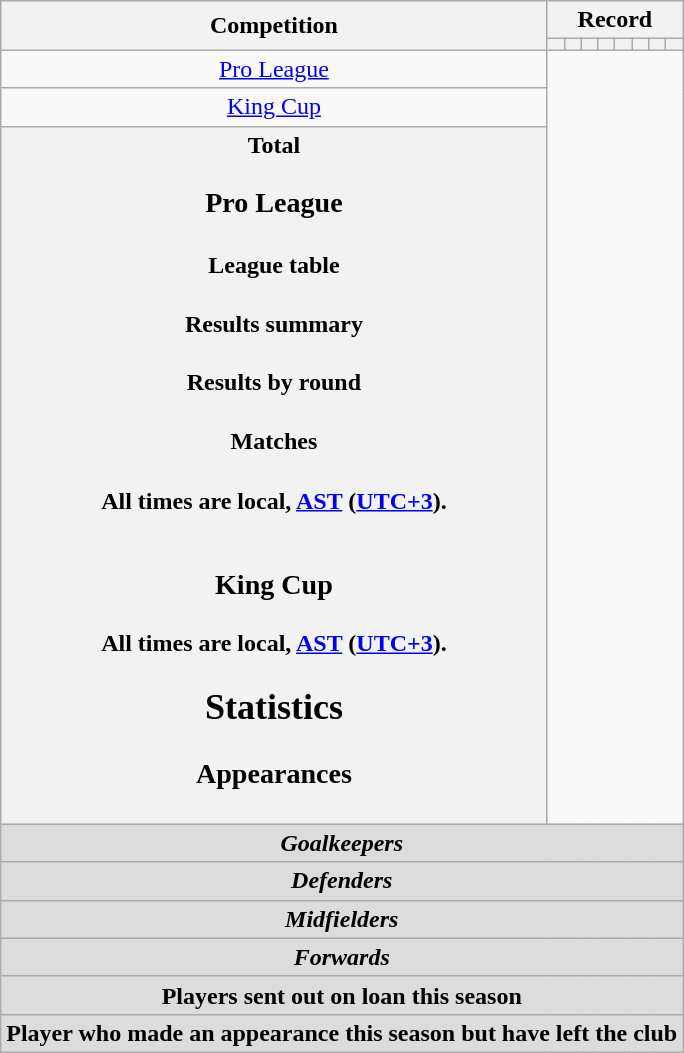<table class="wikitable" style="text-align: center">
<tr>
<th rowspan=2>Competition</th>
<th colspan=8>Record</th>
</tr>
<tr>
<th></th>
<th></th>
<th></th>
<th></th>
<th></th>
<th></th>
<th></th>
<th></th>
</tr>
<tr>
<td><a href='#'>Pro League</a><br></td>
</tr>
<tr>
<td><a href='#'>King Cup</a><br></td>
</tr>
<tr>
<th>Total<br>
<h3>Pro League</h3><h4>League table</h4><h4>Results summary</h4>
<h4>Results by round</h4><h4>Matches</h4>All times are local, <a href='#'>AST</a> (<a href='#'>UTC+3</a>).<br>


<br>




























<h3>King Cup</h3>
All times are local, <a href='#'>AST</a> (<a href='#'>UTC+3</a>).<br><h2>Statistics</h2><h3>Appearances</h3></th>
</tr>
<tr>
<th colspan=10 style=background:#dcdcdc; text-align:center><em>Goalkeepers</em><br>


</th>
</tr>
<tr>
<th colspan=10 style=background:#dcdcdc; text-align:center><em>Defenders</em><br>







</th>
</tr>
<tr>
<th colspan=10 style=background:#dcdcdc; text-align:center><em>Midfielders</em><br>











</th>
</tr>
<tr>
<th colspan=10 style=background:#dcdcdc; text-align:center><em>Forwards</em><br>

</th>
</tr>
<tr>
<th colspan=10 style=background:#dcdcdc; text-align:center>Players sent out on loan this season<br>
</th>
</tr>
<tr>
<th colspan=18 style=background:#dcdcdc; text-align:center>Player who made an appearance this season but have left the club<br></th>
</tr>
</table>
